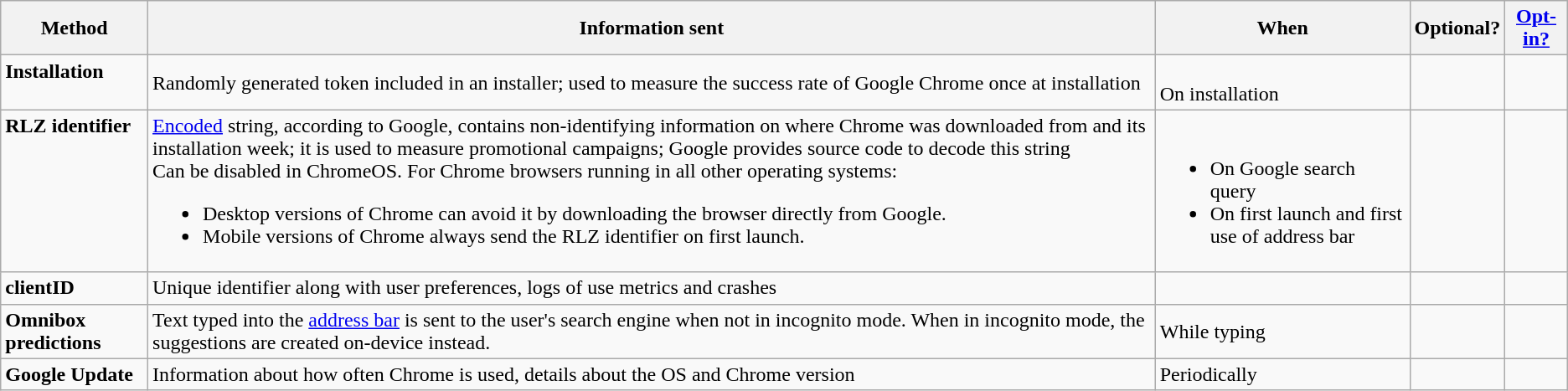<table class="wikitable">
<tr>
<th>Method</th>
<th>Information sent</th>
<th>When</th>
<th>Optional?</th>
<th><a href='#'>Opt-in?</a></th>
</tr>
<tr>
<td valign="top"><strong>Installation</strong></td>
<td>Randomly generated token included in an installer; used to measure the success rate of Google Chrome once at installation</td>
<td><br>On installation</td>
<td></td>
<td></td>
</tr>
<tr>
<td valign="top"><strong>RLZ identifier</strong></td>
<td><a href='#'>Encoded</a> string, according to Google, contains non-identifying information on where Chrome was downloaded from and its installation week; it is used to measure promotional campaigns; Google provides source code to decode this string<br>Can be disabled in ChromeOS. For Chrome browsers running in all other operating systems:<ul><li>Desktop versions of Chrome can avoid it by downloading the browser directly from Google.</li><li>Mobile versions of Chrome always send the RLZ identifier on first launch.</li></ul></td>
<td><br><ul><li>On Google search query</li><li>On first launch and first use of address bar</li></ul></td>
<td><br></td>
<td></td>
</tr>
<tr>
<td valign="top"><strong>clientID</strong></td>
<td>Unique identifier along with user preferences, logs of use metrics and crashes</td>
<td></td>
<td></td>
<td></td>
</tr>
<tr>
<td valign="top"><strong>Omnibox predictions</strong></td>
<td>Text typed into the <a href='#'>address bar</a> is sent to the user's search engine when not in incognito mode. When in incognito mode, the suggestions are created on-device instead.</td>
<td>While typing</td>
<td></td>
<td></td>
</tr>
<tr>
<td valign="top"><strong>Google Update</strong></td>
<td>Information about how often Chrome is used, details about the OS and Chrome version</td>
<td>Periodically</td>
<td><br></td>
<td></td>
</tr>
</table>
